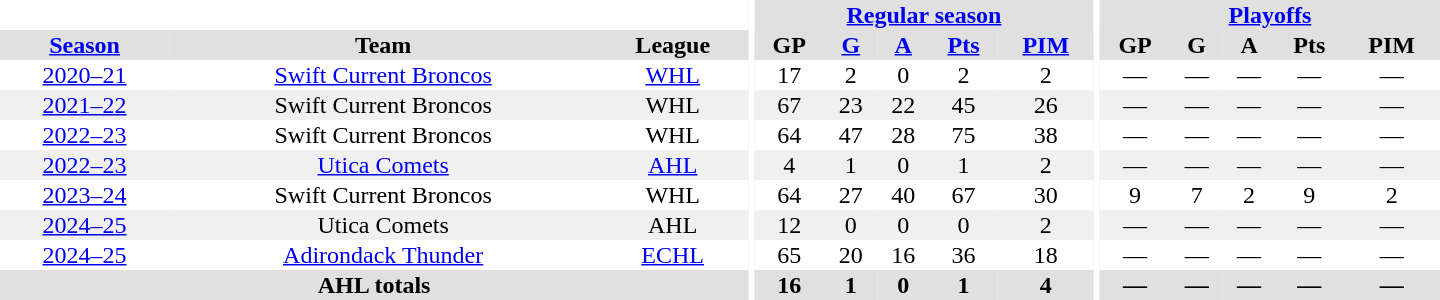<table border="0" cellpadding="1" cellspacing="0" style="text-align:center; width:60em;">
<tr bgcolor="#e0e0e0">
<th colspan="3" bgcolor="#ffffff"></th>
<th rowspan="99" bgcolor="#ffffff"></th>
<th colspan="5"><a href='#'>Regular season</a></th>
<th rowspan="99" bgcolor="#ffffff"></th>
<th colspan="5"><a href='#'>Playoffs</a></th>
</tr>
<tr bgcolor="#e0e0e0">
<th><a href='#'>Season</a></th>
<th>Team</th>
<th>League</th>
<th>GP</th>
<th><a href='#'>G</a></th>
<th><a href='#'>A</a></th>
<th><a href='#'>Pts</a></th>
<th><a href='#'>PIM</a></th>
<th>GP</th>
<th>G</th>
<th>A</th>
<th>Pts</th>
<th>PIM</th>
</tr>
<tr>
<td><a href='#'>2020–21</a></td>
<td><a href='#'>Swift Current Broncos</a></td>
<td><a href='#'>WHL</a></td>
<td>17</td>
<td>2</td>
<td>0</td>
<td>2</td>
<td>2</td>
<td>—</td>
<td>—</td>
<td>—</td>
<td>—</td>
<td>—</td>
</tr>
<tr bgcolor="#f0f0f0">
<td><a href='#'>2021–22</a></td>
<td>Swift Current Broncos</td>
<td>WHL</td>
<td>67</td>
<td>23</td>
<td>22</td>
<td>45</td>
<td>26</td>
<td>—</td>
<td>—</td>
<td>—</td>
<td>—</td>
<td>—</td>
</tr>
<tr>
<td><a href='#'>2022–23</a></td>
<td>Swift Current Broncos</td>
<td>WHL</td>
<td>64</td>
<td>47</td>
<td>28</td>
<td>75</td>
<td>38</td>
<td>—</td>
<td>—</td>
<td>—</td>
<td>—</td>
<td>—</td>
</tr>
<tr bgcolor="#f0f0f0">
<td><a href='#'>2022–23</a></td>
<td><a href='#'>Utica Comets</a></td>
<td><a href='#'>AHL</a></td>
<td>4</td>
<td>1</td>
<td>0</td>
<td>1</td>
<td>2</td>
<td>—</td>
<td>—</td>
<td>—</td>
<td>—</td>
<td>—</td>
</tr>
<tr>
<td><a href='#'>2023–24</a></td>
<td>Swift Current Broncos</td>
<td>WHL</td>
<td>64</td>
<td>27</td>
<td>40</td>
<td>67</td>
<td>30</td>
<td>9</td>
<td>7</td>
<td>2</td>
<td>9</td>
<td>2</td>
</tr>
<tr bgcolor="#f0f0f0">
<td><a href='#'>2024–25</a></td>
<td>Utica Comets</td>
<td>AHL</td>
<td>12</td>
<td>0</td>
<td>0</td>
<td>0</td>
<td>2</td>
<td>—</td>
<td>—</td>
<td>—</td>
<td>—</td>
<td>—</td>
</tr>
<tr>
<td><a href='#'>2024–25</a></td>
<td><a href='#'>Adirondack Thunder</a></td>
<td><a href='#'>ECHL</a></td>
<td>65</td>
<td>20</td>
<td>16</td>
<td>36</td>
<td>18</td>
<td>—</td>
<td>—</td>
<td>—</td>
<td>—</td>
<td>—</td>
</tr>
<tr bgcolor="#e0e0e0">
<th colspan="3">AHL totals</th>
<th>16</th>
<th>1</th>
<th>0</th>
<th>1</th>
<th>4</th>
<th>—</th>
<th>—</th>
<th>—</th>
<th>—</th>
<th>—</th>
</tr>
</table>
